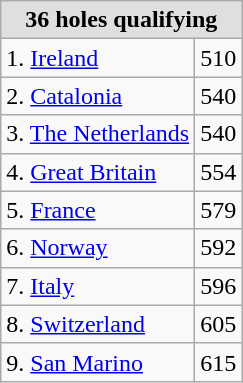<table class="wikitable">
<tr align=center style="background:#dfdfdf;">
<td colspan=2><strong>36 holes qualifying</strong></td>
</tr>
<tr align=left>
<td>1.  <a href='#'>Ireland</a></td>
<td>510</td>
</tr>
<tr align=left>
<td>2.  <a href='#'>Catalonia</a></td>
<td>540</td>
</tr>
<tr align=left>
<td>3.  <a href='#'>The Netherlands</a></td>
<td>540</td>
</tr>
<tr align=left>
<td>4.  <a href='#'>Great Britain</a></td>
<td>554</td>
</tr>
<tr align=left>
<td>5.  <a href='#'>France</a></td>
<td>579</td>
</tr>
<tr align=left>
<td>6.  <a href='#'>Norway</a></td>
<td>592</td>
</tr>
<tr align=left>
<td>7.  <a href='#'>Italy</a></td>
<td>596</td>
</tr>
<tr align=left>
<td>8.  <a href='#'>Switzerland</a></td>
<td>605</td>
</tr>
<tr align=left>
<td>9.  <a href='#'>San Marino</a></td>
<td>615</td>
</tr>
</table>
